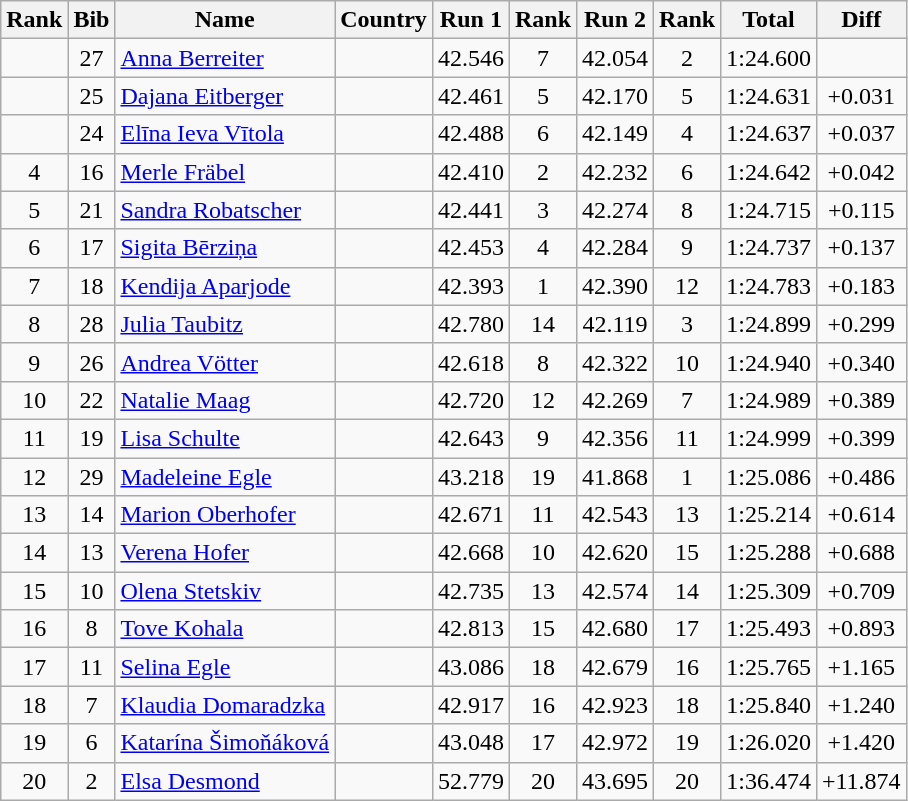<table class="wikitable sortable" style="text-align:center">
<tr>
<th>Rank</th>
<th>Bib</th>
<th>Name</th>
<th>Country</th>
<th>Run 1</th>
<th>Rank</th>
<th>Run 2</th>
<th>Rank</th>
<th>Total</th>
<th>Diff</th>
</tr>
<tr>
<td></td>
<td>27</td>
<td align=left><a href='#'>Anna Berreiter</a></td>
<td align=left></td>
<td>42.546</td>
<td>7</td>
<td>42.054</td>
<td>2</td>
<td>1:24.600</td>
<td></td>
</tr>
<tr>
<td></td>
<td>25</td>
<td align=left><a href='#'>Dajana Eitberger</a></td>
<td align=left></td>
<td>42.461</td>
<td>5</td>
<td>42.170</td>
<td>5</td>
<td>1:24.631</td>
<td>+0.031</td>
</tr>
<tr>
<td></td>
<td>24</td>
<td align=left><a href='#'>Elīna Ieva Vītola</a></td>
<td align=left></td>
<td>42.488</td>
<td>6</td>
<td>42.149</td>
<td>4</td>
<td>1:24.637</td>
<td>+0.037</td>
</tr>
<tr>
<td>4</td>
<td>16</td>
<td align=left><a href='#'>Merle Fräbel</a></td>
<td align=left></td>
<td>42.410</td>
<td>2</td>
<td>42.232</td>
<td>6</td>
<td>1:24.642</td>
<td>+0.042</td>
</tr>
<tr>
<td>5</td>
<td>21</td>
<td align=left><a href='#'>Sandra Robatscher</a></td>
<td align=left></td>
<td>42.441</td>
<td>3</td>
<td>42.274</td>
<td>8</td>
<td>1:24.715</td>
<td>+0.115</td>
</tr>
<tr>
<td>6</td>
<td>17</td>
<td align=left><a href='#'>Sigita Bērziņa</a></td>
<td align=left></td>
<td>42.453</td>
<td>4</td>
<td>42.284</td>
<td>9</td>
<td>1:24.737</td>
<td>+0.137</td>
</tr>
<tr>
<td>7</td>
<td>18</td>
<td align=left><a href='#'>Kendija Aparjode</a></td>
<td align=left></td>
<td>42.393</td>
<td>1</td>
<td>42.390</td>
<td>12</td>
<td>1:24.783</td>
<td>+0.183</td>
</tr>
<tr>
<td>8</td>
<td>28</td>
<td align=left><a href='#'>Julia Taubitz</a></td>
<td align=left></td>
<td>42.780</td>
<td>14</td>
<td>42.119</td>
<td>3</td>
<td>1:24.899</td>
<td>+0.299</td>
</tr>
<tr>
<td>9</td>
<td>26</td>
<td align=left><a href='#'>Andrea Vötter</a></td>
<td align=left></td>
<td>42.618</td>
<td>8</td>
<td>42.322</td>
<td>10</td>
<td>1:24.940</td>
<td>+0.340</td>
</tr>
<tr>
<td>10</td>
<td>22</td>
<td align=left><a href='#'>Natalie Maag</a></td>
<td align=left></td>
<td>42.720</td>
<td>12</td>
<td>42.269</td>
<td>7</td>
<td>1:24.989</td>
<td>+0.389</td>
</tr>
<tr>
<td>11</td>
<td>19</td>
<td align=left><a href='#'>Lisa Schulte</a></td>
<td align=left></td>
<td>42.643</td>
<td>9</td>
<td>42.356</td>
<td>11</td>
<td>1:24.999</td>
<td>+0.399</td>
</tr>
<tr>
<td>12</td>
<td>29</td>
<td align=left><a href='#'>Madeleine Egle</a></td>
<td align=left></td>
<td>43.218</td>
<td>19</td>
<td>41.868</td>
<td>1</td>
<td>1:25.086</td>
<td>+0.486</td>
</tr>
<tr>
<td>13</td>
<td>14</td>
<td align=left><a href='#'>Marion Oberhofer</a></td>
<td align=left></td>
<td>42.671</td>
<td>11</td>
<td>42.543</td>
<td>13</td>
<td>1:25.214</td>
<td>+0.614</td>
</tr>
<tr>
<td>14</td>
<td>13</td>
<td align=left><a href='#'>Verena Hofer</a></td>
<td align=left></td>
<td>42.668</td>
<td>10</td>
<td>42.620</td>
<td>15</td>
<td>1:25.288</td>
<td>+0.688</td>
</tr>
<tr>
<td>15</td>
<td>10</td>
<td align=left><a href='#'>Olena Stetskiv</a></td>
<td align=left></td>
<td>42.735</td>
<td>13</td>
<td>42.574</td>
<td>14</td>
<td>1:25.309</td>
<td>+0.709</td>
</tr>
<tr>
<td>16</td>
<td>8</td>
<td align=left><a href='#'>Tove Kohala</a></td>
<td align=left></td>
<td>42.813</td>
<td>15</td>
<td>42.680</td>
<td>17</td>
<td>1:25.493</td>
<td>+0.893</td>
</tr>
<tr>
<td>17</td>
<td>11</td>
<td align=left><a href='#'>Selina Egle</a></td>
<td align=left></td>
<td>43.086</td>
<td>18</td>
<td>42.679</td>
<td>16</td>
<td>1:25.765</td>
<td>+1.165</td>
</tr>
<tr>
<td>18</td>
<td>7</td>
<td align=left><a href='#'>Klaudia Domaradzka</a></td>
<td align=left></td>
<td>42.917</td>
<td>16</td>
<td>42.923</td>
<td>18</td>
<td>1:25.840</td>
<td>+1.240</td>
</tr>
<tr>
<td>19</td>
<td>6</td>
<td align=left><a href='#'>Katarína Šimoňáková</a></td>
<td align=left></td>
<td>43.048</td>
<td>17</td>
<td>42.972</td>
<td>19</td>
<td>1:26.020</td>
<td>+1.420</td>
</tr>
<tr>
<td>20</td>
<td>2</td>
<td align=left><a href='#'>Elsa Desmond</a></td>
<td align=left></td>
<td>52.779</td>
<td>20</td>
<td>43.695</td>
<td>20</td>
<td>1:36.474</td>
<td>+11.874</td>
</tr>
</table>
